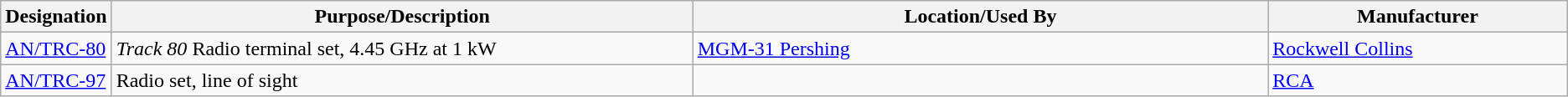<table class="wikitable sortable">
<tr>
<th scope="col">Designation</th>
<th scope="col" style="width: 500px;">Purpose/Description</th>
<th scope="col" style="width: 500px;">Location/Used By</th>
<th scope="col" style="width: 250px;">Manufacturer</th>
</tr>
<tr>
<td><a href='#'>AN/TRC-80</a></td>
<td><em>Track 80</em> Radio terminal set, 4.45 GHz at 1 kW</td>
<td><a href='#'>MGM-31 Pershing</a></td>
<td><a href='#'>Rockwell Collins</a></td>
</tr>
<tr>
<td><a href='#'>AN/TRC-97</a></td>
<td>Radio set, line of sight</td>
<td></td>
<td><a href='#'>RCA</a></td>
</tr>
</table>
